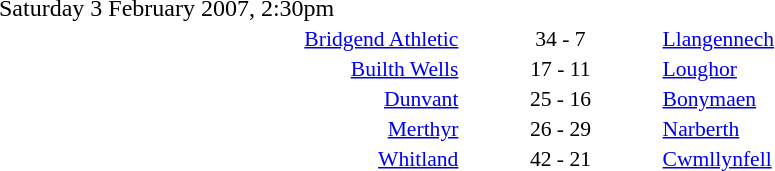<table style="width:70%;" cellspacing="1">
<tr>
<th width=35%></th>
<th width=15%></th>
<th></th>
</tr>
<tr>
<td>Saturday 3 February 2007, 2:30pm</td>
</tr>
<tr style=font-size:90%>
<td align=right><a href='#'>Bridgend Athletic</a></td>
<td align=center>34 - 7</td>
<td><a href='#'>Llangennech</a></td>
</tr>
<tr style=font-size:90%>
<td align=right><a href='#'>Builth Wells</a></td>
<td align=center>17 - 11</td>
<td><a href='#'>Loughor</a></td>
</tr>
<tr style=font-size:90%>
<td align=right><a href='#'>Dunvant</a></td>
<td align=center>25 - 16</td>
<td><a href='#'>Bonymaen</a></td>
</tr>
<tr style=font-size:90%>
<td align=right><a href='#'>Merthyr</a></td>
<td align=center>26 - 29</td>
<td><a href='#'>Narberth</a></td>
</tr>
<tr style=font-size:90%>
<td align=right><a href='#'>Whitland</a></td>
<td align=center>42 - 21</td>
<td><a href='#'>Cwmllynfell</a></td>
</tr>
</table>
